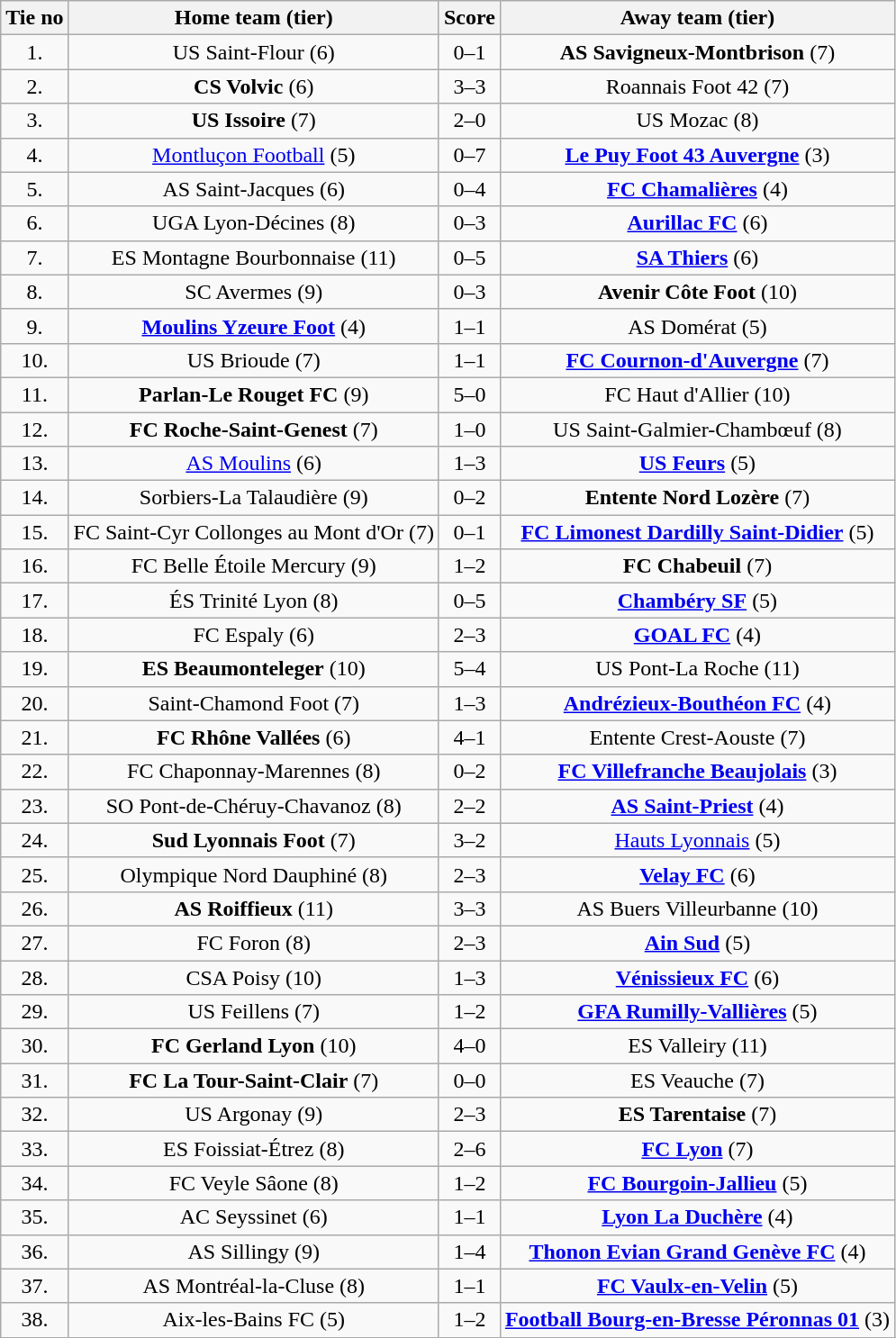<table class="wikitable" style="text-align: center">
<tr>
<th>Tie no</th>
<th>Home team (tier)</th>
<th>Score</th>
<th>Away team (tier)</th>
</tr>
<tr>
<td>1.</td>
<td>US Saint-Flour (6)</td>
<td>0–1</td>
<td><strong>AS Savigneux-Montbrison</strong> (7)</td>
</tr>
<tr>
<td>2.</td>
<td><strong>CS Volvic</strong> (6)</td>
<td>3–3 </td>
<td>Roannais Foot 42 (7)</td>
</tr>
<tr>
<td>3.</td>
<td><strong>US Issoire</strong> (7)</td>
<td>2–0</td>
<td>US Mozac (8)</td>
</tr>
<tr>
<td>4.</td>
<td><a href='#'>Montluçon Football</a> (5)</td>
<td>0–7</td>
<td><strong><a href='#'>Le Puy Foot 43 Auvergne</a></strong> (3)</td>
</tr>
<tr>
<td>5.</td>
<td>AS Saint-Jacques (6)</td>
<td>0–4</td>
<td><strong><a href='#'>FC Chamalières</a></strong> (4)</td>
</tr>
<tr>
<td>6.</td>
<td>UGA Lyon-Décines (8)</td>
<td>0–3</td>
<td><strong><a href='#'>Aurillac FC</a></strong> (6)</td>
</tr>
<tr>
<td>7.</td>
<td>ES Montagne Bourbonnaise (11)</td>
<td>0–5</td>
<td><strong><a href='#'>SA Thiers</a></strong> (6)</td>
</tr>
<tr>
<td>8.</td>
<td>SC Avermes (9)</td>
<td>0–3</td>
<td><strong>Avenir Côte Foot</strong> (10)</td>
</tr>
<tr>
<td>9.</td>
<td><strong><a href='#'>Moulins Yzeure Foot</a></strong> (4)</td>
<td>1–1 </td>
<td>AS Domérat (5)</td>
</tr>
<tr>
<td>10.</td>
<td>US Brioude (7)</td>
<td>1–1 </td>
<td><strong><a href='#'>FC Cournon-d'Auvergne</a></strong> (7)</td>
</tr>
<tr>
<td>11.</td>
<td><strong>Parlan-Le Rouget FC</strong> (9)</td>
<td>5–0</td>
<td>FC Haut d'Allier (10)</td>
</tr>
<tr>
<td>12.</td>
<td><strong>FC Roche-Saint-Genest</strong> (7)</td>
<td>1–0</td>
<td>US Saint-Galmier-Chambœuf (8)</td>
</tr>
<tr>
<td>13.</td>
<td><a href='#'>AS Moulins</a> (6)</td>
<td>1–3</td>
<td><strong><a href='#'>US Feurs</a></strong> (5)</td>
</tr>
<tr>
<td>14.</td>
<td>Sorbiers-La Talaudière (9)</td>
<td>0–2</td>
<td><strong>Entente Nord Lozère</strong> (7)</td>
</tr>
<tr>
<td>15.</td>
<td>FC Saint-Cyr Collonges au Mont d'Or (7)</td>
<td>0–1</td>
<td><strong><a href='#'>FC Limonest Dardilly Saint-Didier</a></strong> (5)</td>
</tr>
<tr>
<td>16.</td>
<td>FC Belle Étoile Mercury (9)</td>
<td>1–2</td>
<td><strong>FC Chabeuil</strong> (7)</td>
</tr>
<tr>
<td>17.</td>
<td>ÉS Trinité Lyon (8)</td>
<td>0–5</td>
<td><strong><a href='#'>Chambéry SF</a></strong> (5)</td>
</tr>
<tr>
<td>18.</td>
<td>FC Espaly (6)</td>
<td>2–3</td>
<td><strong><a href='#'>GOAL FC</a></strong> (4)</td>
</tr>
<tr>
<td>19.</td>
<td><strong>ES Beaumonteleger</strong> (10)</td>
<td>5–4</td>
<td>US Pont-La Roche (11)</td>
</tr>
<tr>
<td>20.</td>
<td>Saint-Chamond Foot (7)</td>
<td>1–3</td>
<td><strong><a href='#'>Andrézieux-Bouthéon FC</a></strong> (4)</td>
</tr>
<tr>
<td>21.</td>
<td><strong>FC Rhône Vallées</strong> (6)</td>
<td>4–1</td>
<td>Entente Crest-Aouste (7)</td>
</tr>
<tr>
<td>22.</td>
<td>FC Chaponnay-Marennes (8)</td>
<td>0–2</td>
<td><strong><a href='#'>FC Villefranche Beaujolais</a></strong> (3)</td>
</tr>
<tr>
<td>23.</td>
<td>SO Pont-de-Chéruy-Chavanoz (8)</td>
<td>2–2 </td>
<td><strong><a href='#'>AS Saint-Priest</a></strong> (4)</td>
</tr>
<tr>
<td>24.</td>
<td><strong>Sud Lyonnais Foot</strong> (7)</td>
<td>3–2</td>
<td><a href='#'>Hauts Lyonnais</a> (5)</td>
</tr>
<tr>
<td>25.</td>
<td>Olympique Nord Dauphiné (8)</td>
<td>2–3</td>
<td><strong><a href='#'>Velay FC</a></strong> (6)</td>
</tr>
<tr>
<td>26.</td>
<td><strong>AS Roiffieux</strong> (11)</td>
<td>3–3 </td>
<td>AS Buers Villeurbanne (10)</td>
</tr>
<tr>
<td>27.</td>
<td>FC Foron (8)</td>
<td>2–3</td>
<td><strong><a href='#'>Ain Sud</a></strong> (5)</td>
</tr>
<tr>
<td>28.</td>
<td>CSA Poisy (10)</td>
<td>1–3</td>
<td><strong><a href='#'>Vénissieux FC</a></strong> (6)</td>
</tr>
<tr>
<td>29.</td>
<td>US Feillens (7)</td>
<td>1–2</td>
<td><strong><a href='#'>GFA Rumilly-Vallières</a></strong> (5)</td>
</tr>
<tr>
<td>30.</td>
<td><strong>FC Gerland Lyon</strong> (10)</td>
<td>4–0</td>
<td>ES Valleiry (11)</td>
</tr>
<tr>
<td>31.</td>
<td><strong>FC La Tour-Saint-Clair</strong> (7)</td>
<td>0–0 </td>
<td>ES Veauche (7)</td>
</tr>
<tr>
<td>32.</td>
<td>US Argonay (9)</td>
<td>2–3</td>
<td><strong>ES Tarentaise</strong> (7)</td>
</tr>
<tr>
<td>33.</td>
<td>ES Foissiat-Étrez (8)</td>
<td>2–6</td>
<td><strong><a href='#'>FC Lyon</a></strong> (7)</td>
</tr>
<tr>
<td>34.</td>
<td>FC Veyle Sâone (8)</td>
<td>1–2</td>
<td><strong><a href='#'>FC Bourgoin-Jallieu</a></strong> (5)</td>
</tr>
<tr>
<td>35.</td>
<td>AC Seyssinet (6)</td>
<td>1–1 </td>
<td><strong><a href='#'>Lyon La Duchère</a></strong> (4)</td>
</tr>
<tr>
<td>36.</td>
<td>AS Sillingy (9)</td>
<td>1–4</td>
<td><strong><a href='#'>Thonon Evian Grand Genève FC</a></strong> (4)</td>
</tr>
<tr>
<td>37.</td>
<td>AS Montréal-la-Cluse (8)</td>
<td>1–1 </td>
<td><strong><a href='#'>FC Vaulx-en-Velin</a></strong> (5)</td>
</tr>
<tr>
<td>38.</td>
<td>Aix-les-Bains FC (5)</td>
<td>1–2</td>
<td><strong><a href='#'>Football Bourg-en-Bresse Péronnas 01</a></strong> (3)</td>
</tr>
</table>
